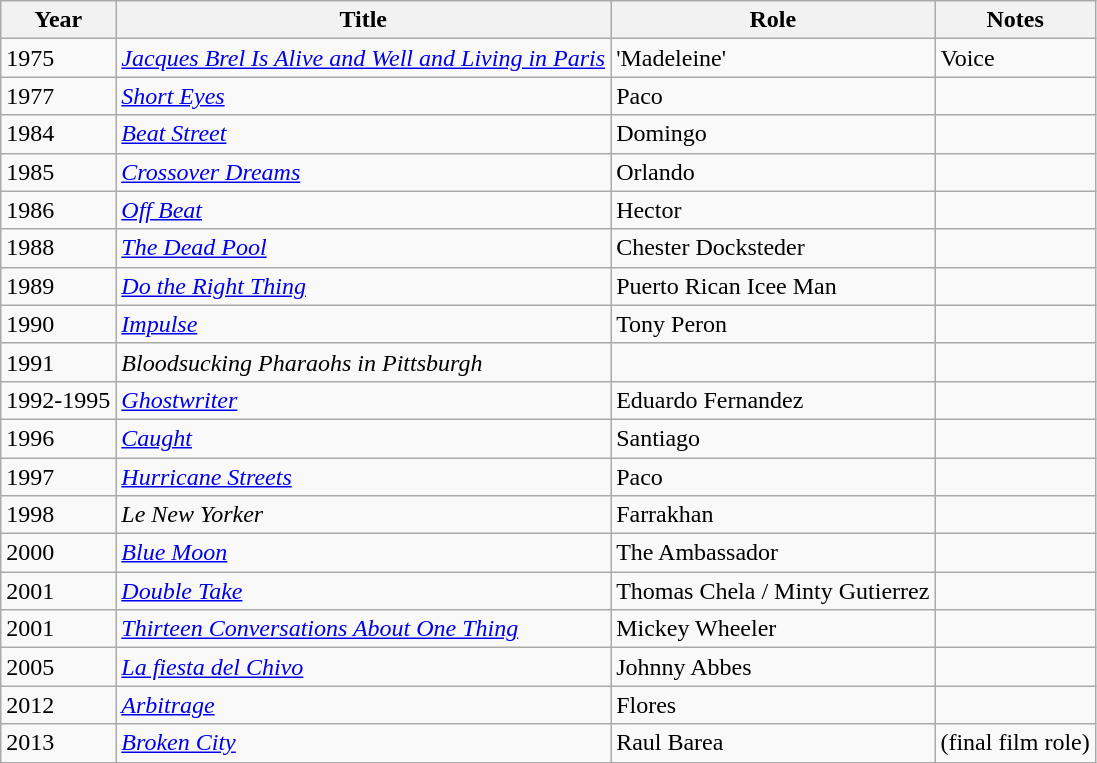<table class="wikitable">
<tr>
<th>Year</th>
<th>Title</th>
<th>Role</th>
<th>Notes</th>
</tr>
<tr>
<td>1975</td>
<td><em><a href='#'>Jacques Brel Is Alive and Well and Living in Paris</a></em></td>
<td>'Madeleine'</td>
<td>Voice</td>
</tr>
<tr>
<td>1977</td>
<td><em><a href='#'>Short Eyes</a></em></td>
<td>Paco</td>
<td></td>
</tr>
<tr>
<td>1984</td>
<td><em><a href='#'>Beat Street</a></em></td>
<td>Domingo</td>
<td></td>
</tr>
<tr>
<td>1985</td>
<td><em><a href='#'>Crossover Dreams</a></em></td>
<td>Orlando</td>
<td></td>
</tr>
<tr>
<td>1986</td>
<td><em><a href='#'>Off Beat</a></em></td>
<td>Hector</td>
<td></td>
</tr>
<tr>
<td>1988</td>
<td><em><a href='#'>The Dead Pool</a></em></td>
<td>Chester Docksteder</td>
<td></td>
</tr>
<tr>
<td>1989</td>
<td><em><a href='#'>Do the Right Thing</a></em></td>
<td>Puerto Rican Icee Man</td>
<td></td>
</tr>
<tr>
<td>1990</td>
<td><em><a href='#'>Impulse</a></em></td>
<td>Tony Peron</td>
<td></td>
</tr>
<tr>
<td>1991</td>
<td><em>Bloodsucking Pharaohs in Pittsburgh</em></td>
<td Jackie Cairo></td>
</tr>
<tr>
<td>1992-1995</td>
<td><em><a href='#'>Ghostwriter</a></em></td>
<td>Eduardo Fernandez</td>
<td></td>
</tr>
<tr>
<td>1996</td>
<td><em><a href='#'>Caught</a></em></td>
<td>Santiago</td>
<td></td>
</tr>
<tr>
<td>1997</td>
<td><em><a href='#'>Hurricane Streets</a></em></td>
<td>Paco</td>
<td></td>
</tr>
<tr>
<td>1998</td>
<td><em>Le New Yorker</em></td>
<td>Farrakhan</td>
<td></td>
</tr>
<tr>
<td>2000</td>
<td><em><a href='#'>Blue Moon</a></em></td>
<td>The Ambassador</td>
<td></td>
</tr>
<tr>
<td>2001</td>
<td><em><a href='#'>Double Take</a></em></td>
<td>Thomas Chela / Minty Gutierrez</td>
<td></td>
</tr>
<tr>
<td>2001</td>
<td><em><a href='#'>Thirteen Conversations About One Thing</a></em></td>
<td>Mickey Wheeler</td>
<td></td>
</tr>
<tr>
<td>2005</td>
<td><em><a href='#'>La fiesta del Chivo</a></em></td>
<td>Johnny Abbes</td>
<td></td>
</tr>
<tr>
<td>2012</td>
<td><em><a href='#'>Arbitrage</a></em></td>
<td>Flores</td>
<td></td>
</tr>
<tr>
<td>2013</td>
<td><em><a href='#'>Broken City</a></em></td>
<td>Raul Barea</td>
<td>(final film role)</td>
</tr>
</table>
